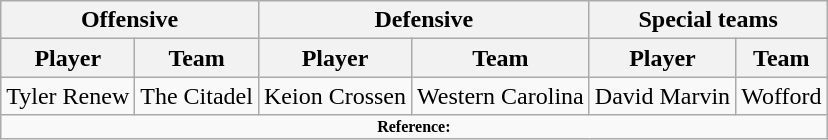<table class="wikitable" border="1">
<tr>
<th colspan="2">Offensive</th>
<th colspan="2">Defensive</th>
<th colspan="2">Special teams</th>
</tr>
<tr>
<th>Player</th>
<th>Team</th>
<th>Player</th>
<th>Team</th>
<th>Player</th>
<th>Team</th>
</tr>
<tr>
<td>Tyler Renew</td>
<td>The Citadel</td>
<td>Keion Crossen</td>
<td>Western Carolina</td>
<td>David Marvin</td>
<td>Wofford</td>
</tr>
<tr>
<td colspan="8" style="font-size: 8pt" align="center"><strong>Reference: </strong></td>
</tr>
</table>
